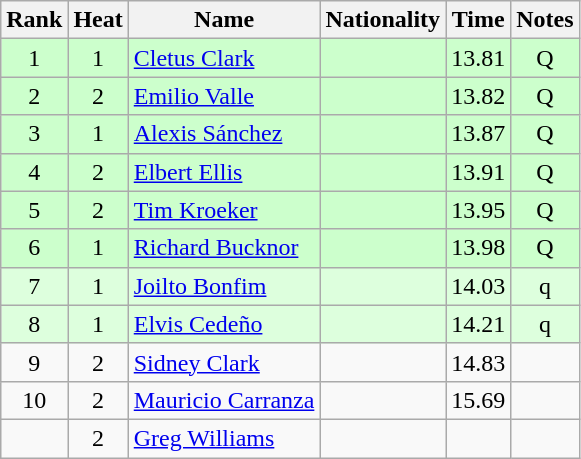<table class="wikitable sortable" style="text-align:center">
<tr>
<th>Rank</th>
<th>Heat</th>
<th>Name</th>
<th>Nationality</th>
<th>Time</th>
<th>Notes</th>
</tr>
<tr bgcolor=ccffcc>
<td>1</td>
<td>1</td>
<td align=left><a href='#'>Cletus Clark</a></td>
<td align=left></td>
<td>13.81</td>
<td>Q</td>
</tr>
<tr bgcolor=ccffcc>
<td>2</td>
<td>2</td>
<td align=left><a href='#'>Emilio Valle</a></td>
<td align=left></td>
<td>13.82</td>
<td>Q</td>
</tr>
<tr bgcolor=ccffcc>
<td>3</td>
<td>1</td>
<td align=left><a href='#'>Alexis Sánchez</a></td>
<td align=left></td>
<td>13.87</td>
<td>Q</td>
</tr>
<tr bgcolor=ccffcc>
<td>4</td>
<td>2</td>
<td align=left><a href='#'>Elbert Ellis</a></td>
<td align=left></td>
<td>13.91</td>
<td>Q</td>
</tr>
<tr bgcolor=ccffcc>
<td>5</td>
<td>2</td>
<td align=left><a href='#'>Tim Kroeker</a></td>
<td align=left></td>
<td>13.95</td>
<td>Q</td>
</tr>
<tr bgcolor=ccffcc>
<td>6</td>
<td>1</td>
<td align=left><a href='#'>Richard Bucknor</a></td>
<td align=left></td>
<td>13.98</td>
<td>Q</td>
</tr>
<tr bgcolor=ddffdd>
<td>7</td>
<td>1</td>
<td align=left><a href='#'>Joilto Bonfim</a></td>
<td align=left></td>
<td>14.03</td>
<td>q</td>
</tr>
<tr bgcolor=ddffdd>
<td>8</td>
<td>1</td>
<td align=left><a href='#'>Elvis Cedeño</a></td>
<td align=left></td>
<td>14.21</td>
<td>q</td>
</tr>
<tr>
<td>9</td>
<td>2</td>
<td align=left><a href='#'>Sidney Clark</a></td>
<td align=left></td>
<td>14.83</td>
<td></td>
</tr>
<tr>
<td>10</td>
<td>2</td>
<td align=left><a href='#'>Mauricio Carranza</a></td>
<td align=left></td>
<td>15.69</td>
<td></td>
</tr>
<tr>
<td></td>
<td>2</td>
<td align=left><a href='#'>Greg Williams</a></td>
<td align=left></td>
<td></td>
<td></td>
</tr>
</table>
